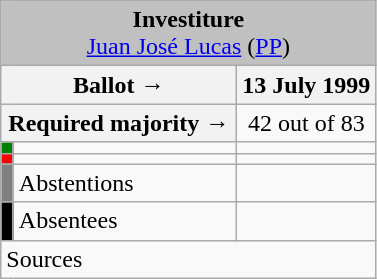<table class="wikitable" style="text-align:center;">
<tr>
<td colspan="3" align="center" bgcolor="#C0C0C0"><strong>Investiture</strong><br><a href='#'>Juan José Lucas</a> (<a href='#'>PP</a>)</td>
</tr>
<tr>
<th colspan="2" width="150px">Ballot →</th>
<th>13 July 1999</th>
</tr>
<tr>
<th colspan="2">Required majority →</th>
<td>42 out of 83 </td>
</tr>
<tr>
<th width="1px" style="background:green;"></th>
<td align="left"></td>
<td></td>
</tr>
<tr>
<th style="color:inherit;background:red;"></th>
<td align="left"></td>
<td></td>
</tr>
<tr>
<th style="color:inherit;background:gray;"></th>
<td align="left"><span>Abstentions</span></td>
<td></td>
</tr>
<tr>
<th style="color:inherit;background:black;"></th>
<td align="left"><span>Absentees</span></td>
<td></td>
</tr>
<tr>
<td align="left" colspan="3">Sources</td>
</tr>
</table>
